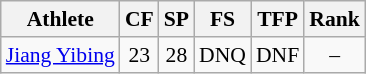<table class="wikitable" border="1" style="font-size:90%">
<tr>
<th>Athlete</th>
<th>CF</th>
<th>SP</th>
<th>FS</th>
<th>TFP</th>
<th>Rank</th>
</tr>
<tr align=center>
<td align=left><a href='#'>Jiang Yibing</a></td>
<td>23</td>
<td>28</td>
<td>DNQ</td>
<td>DNF</td>
<td>–</td>
</tr>
</table>
